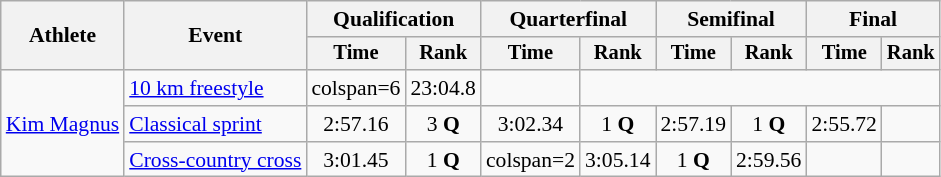<table class="wikitable" style="font-size:90%">
<tr>
<th rowspan="2">Athlete</th>
<th rowspan="2">Event</th>
<th colspan="2">Qualification</th>
<th colspan="2">Quarterfinal</th>
<th colspan="2">Semifinal</th>
<th colspan="2">Final</th>
</tr>
<tr style="font-size:95%">
<th>Time</th>
<th>Rank</th>
<th>Time</th>
<th>Rank</th>
<th>Time</th>
<th>Rank</th>
<th>Time</th>
<th>Rank</th>
</tr>
<tr align=center>
<td align=left rowspan=3><a href='#'>Kim Magnus</a></td>
<td align=left><a href='#'>10 km freestyle</a></td>
<td>colspan=6 </td>
<td>23:04.8</td>
<td></td>
</tr>
<tr align=center>
<td align=left><a href='#'>Classical sprint</a></td>
<td>2:57.16</td>
<td>3 <strong>Q</strong></td>
<td>3:02.34</td>
<td>1 <strong>Q</strong></td>
<td>2:57.19</td>
<td>1 <strong>Q</strong></td>
<td>2:55.72</td>
<td></td>
</tr>
<tr align=center>
<td align=left><a href='#'>Cross-country cross</a></td>
<td>3:01.45</td>
<td>1 <strong>Q</strong></td>
<td>colspan=2 </td>
<td>3:05.14</td>
<td>1 <strong>Q</strong></td>
<td>2:59.56</td>
<td></td>
</tr>
</table>
